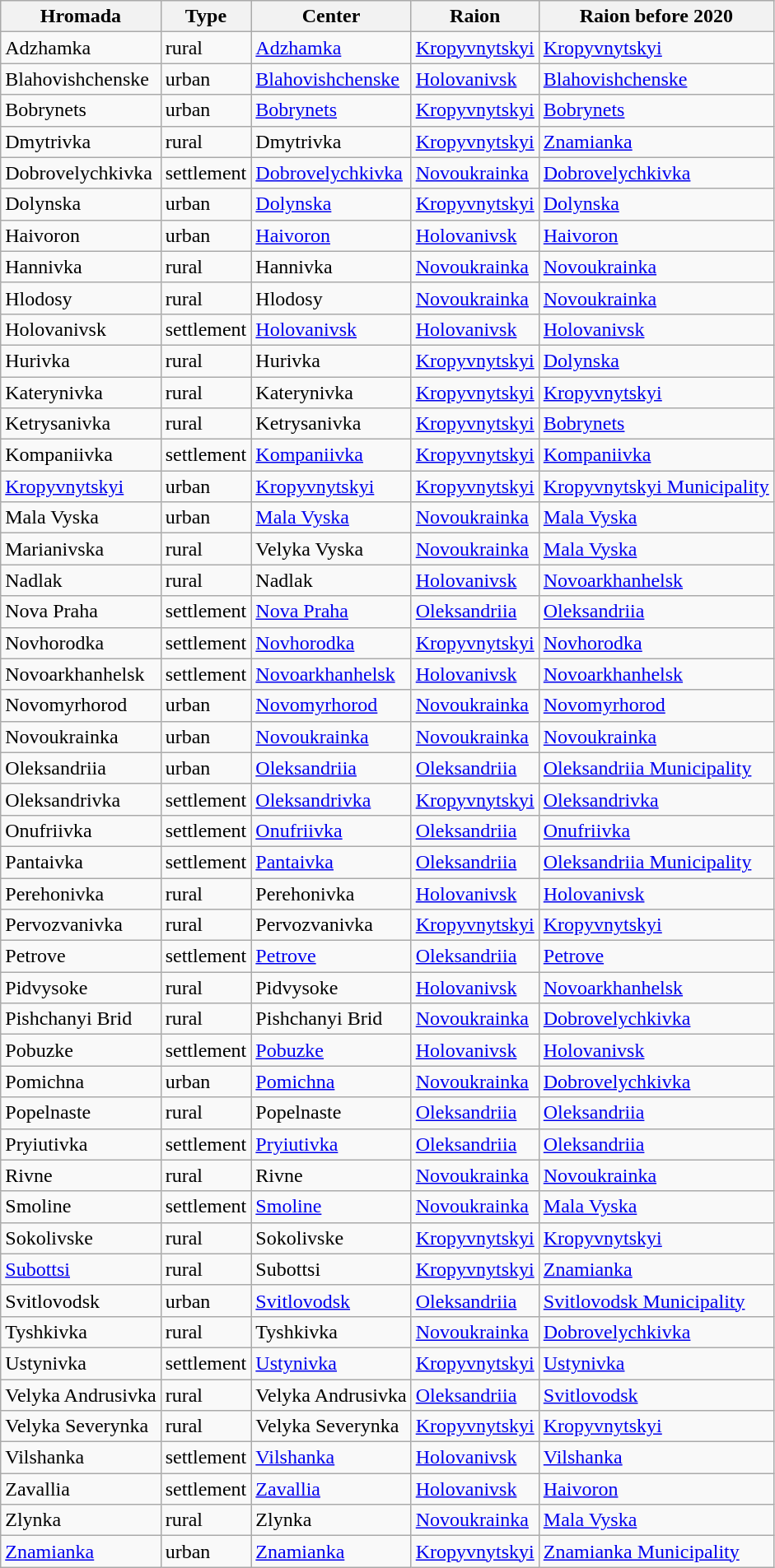<table class='wikitable sortable'>
<tr>
<th>Hromada</th>
<th>Type</th>
<th>Center</th>
<th>Raion</th>
<th>Raion before 2020</th>
</tr>
<tr>
<td>Adzhamka</td>
<td>rural</td>
<td><a href='#'>Adzhamka</a></td>
<td><a href='#'>Kropyvnytskyi</a></td>
<td><a href='#'>Kropyvnytskyi</a></td>
</tr>
<tr>
<td>Blahovishchenske</td>
<td>urban</td>
<td><a href='#'>Blahovishchenske</a></td>
<td><a href='#'>Holovanivsk</a></td>
<td><a href='#'>Blahovishchenske</a></td>
</tr>
<tr>
<td>Bobrynets</td>
<td>urban</td>
<td><a href='#'>Bobrynets</a></td>
<td><a href='#'>Kropyvnytskyi</a></td>
<td><a href='#'>Bobrynets</a></td>
</tr>
<tr>
<td>Dmytrivka</td>
<td>rural</td>
<td>Dmytrivka</td>
<td><a href='#'>Kropyvnytskyi</a></td>
<td><a href='#'>Znamianka</a></td>
</tr>
<tr>
<td>Dobrovelychkivka</td>
<td>settlement</td>
<td><a href='#'>Dobrovelychkivka</a></td>
<td><a href='#'>Novoukrainka</a></td>
<td><a href='#'>Dobrovelychkivka</a></td>
</tr>
<tr>
<td>Dolynska</td>
<td>urban</td>
<td><a href='#'>Dolynska</a></td>
<td><a href='#'>Kropyvnytskyi</a></td>
<td><a href='#'>Dolynska</a></td>
</tr>
<tr>
<td>Haivoron</td>
<td>urban</td>
<td><a href='#'>Haivoron</a></td>
<td><a href='#'>Holovanivsk</a></td>
<td><a href='#'>Haivoron</a></td>
</tr>
<tr>
<td>Hannivka</td>
<td>rural</td>
<td>Hannivka</td>
<td><a href='#'>Novoukrainka</a></td>
<td><a href='#'>Novoukrainka</a></td>
</tr>
<tr>
<td>Hlodosy</td>
<td>rural</td>
<td>Hlodosy</td>
<td><a href='#'>Novoukrainka</a></td>
<td><a href='#'>Novoukrainka</a></td>
</tr>
<tr>
<td>Holovanivsk</td>
<td>settlement</td>
<td><a href='#'>Holovanivsk</a></td>
<td><a href='#'>Holovanivsk</a></td>
<td><a href='#'>Holovanivsk</a></td>
</tr>
<tr>
<td>Hurivka</td>
<td>rural</td>
<td>Hurivka</td>
<td><a href='#'>Kropyvnytskyi</a></td>
<td><a href='#'>Dolynska</a></td>
</tr>
<tr>
<td>Katerynivka</td>
<td>rural</td>
<td>Katerynivka</td>
<td><a href='#'>Kropyvnytskyi</a></td>
<td><a href='#'>Kropyvnytskyi</a></td>
</tr>
<tr>
<td>Ketrysanivka</td>
<td>rural</td>
<td>Ketrysanivka</td>
<td><a href='#'>Kropyvnytskyi</a></td>
<td><a href='#'>Bobrynets</a></td>
</tr>
<tr>
<td>Kompaniivka</td>
<td>settlement</td>
<td><a href='#'>Kompaniivka</a></td>
<td><a href='#'>Kropyvnytskyi</a></td>
<td><a href='#'>Kompaniivka</a></td>
</tr>
<tr>
<td><a href='#'>Kropyvnytskyi</a></td>
<td>urban</td>
<td><a href='#'>Kropyvnytskyi</a></td>
<td><a href='#'>Kropyvnytskyi</a></td>
<td><a href='#'>Kropyvnytskyi Municipality</a></td>
</tr>
<tr>
<td>Mala Vyska</td>
<td>urban</td>
<td><a href='#'>Mala Vyska</a></td>
<td><a href='#'>Novoukrainka</a></td>
<td><a href='#'>Mala Vyska</a></td>
</tr>
<tr>
<td>Marianivska</td>
<td>rural</td>
<td>Velyka Vyska</td>
<td><a href='#'>Novoukrainka</a></td>
<td><a href='#'>Mala Vyska</a></td>
</tr>
<tr>
<td>Nadlak</td>
<td>rural</td>
<td>Nadlak</td>
<td><a href='#'>Holovanivsk</a></td>
<td><a href='#'>Novoarkhanhelsk</a></td>
</tr>
<tr>
<td>Nova Praha</td>
<td>settlement</td>
<td><a href='#'>Nova Praha</a></td>
<td><a href='#'>Oleksandriia</a></td>
<td><a href='#'>Oleksandriia</a></td>
</tr>
<tr>
<td>Novhorodka</td>
<td>settlement</td>
<td><a href='#'>Novhorodka</a></td>
<td><a href='#'>Kropyvnytskyi</a></td>
<td><a href='#'>Novhorodka</a></td>
</tr>
<tr>
<td>Novoarkhanhelsk</td>
<td>settlement</td>
<td><a href='#'>Novoarkhanhelsk</a></td>
<td><a href='#'>Holovanivsk</a></td>
<td><a href='#'>Novoarkhanhelsk</a></td>
</tr>
<tr>
<td>Novomyrhorod</td>
<td>urban</td>
<td><a href='#'>Novomyrhorod</a></td>
<td><a href='#'>Novoukrainka</a></td>
<td><a href='#'>Novomyrhorod</a></td>
</tr>
<tr>
<td>Novoukrainka</td>
<td>urban</td>
<td><a href='#'>Novoukrainka</a></td>
<td><a href='#'>Novoukrainka</a></td>
<td><a href='#'>Novoukrainka</a></td>
</tr>
<tr>
<td>Oleksandriia</td>
<td>urban</td>
<td><a href='#'>Oleksandriia</a></td>
<td><a href='#'>Oleksandriia</a></td>
<td><a href='#'>Oleksandriia Municipality</a></td>
</tr>
<tr>
<td>Oleksandrivka</td>
<td>settlement</td>
<td><a href='#'>Oleksandrivka</a></td>
<td><a href='#'>Kropyvnytskyi</a></td>
<td><a href='#'>Oleksandrivka</a></td>
</tr>
<tr>
<td>Onufriivka</td>
<td>settlement</td>
<td><a href='#'>Onufriivka</a></td>
<td><a href='#'>Oleksandriia</a></td>
<td><a href='#'>Onufriivka</a></td>
</tr>
<tr>
<td>Pantaivka</td>
<td>settlement</td>
<td><a href='#'>Pantaivka</a></td>
<td><a href='#'>Oleksandriia</a></td>
<td><a href='#'>Oleksandriia Municipality</a></td>
</tr>
<tr>
<td>Perehonivka</td>
<td>rural</td>
<td>Perehonivka</td>
<td><a href='#'>Holovanivsk</a></td>
<td><a href='#'>Holovanivsk</a></td>
</tr>
<tr>
<td>Pervozvanivka</td>
<td>rural</td>
<td>Pervozvanivka</td>
<td><a href='#'>Kropyvnytskyi</a></td>
<td><a href='#'>Kropyvnytskyi</a></td>
</tr>
<tr>
<td>Petrove</td>
<td>settlement</td>
<td><a href='#'>Petrove</a></td>
<td><a href='#'>Oleksandriia</a></td>
<td><a href='#'>Petrove</a></td>
</tr>
<tr>
<td>Pidvysoke</td>
<td>rural</td>
<td>Pidvysoke</td>
<td><a href='#'>Holovanivsk</a></td>
<td><a href='#'>Novoarkhanhelsk</a></td>
</tr>
<tr>
<td>Pishchanyi Brid</td>
<td>rural</td>
<td>Pishchanyi Brid</td>
<td><a href='#'>Novoukrainka</a></td>
<td><a href='#'>Dobrovelychkivka</a></td>
</tr>
<tr>
<td>Pobuzke</td>
<td>settlement</td>
<td><a href='#'>Pobuzke</a></td>
<td><a href='#'>Holovanivsk</a></td>
<td><a href='#'>Holovanivsk</a></td>
</tr>
<tr>
<td>Pomichna</td>
<td>urban</td>
<td><a href='#'>Pomichna</a></td>
<td><a href='#'>Novoukrainka</a></td>
<td><a href='#'>Dobrovelychkivka</a></td>
</tr>
<tr>
<td>Popelnaste</td>
<td>rural</td>
<td>Popelnaste</td>
<td><a href='#'>Oleksandriia</a></td>
<td><a href='#'>Oleksandriia</a></td>
</tr>
<tr>
<td>Pryiutivka</td>
<td>settlement</td>
<td><a href='#'>Pryiutivka</a></td>
<td><a href='#'>Oleksandriia</a></td>
<td><a href='#'>Oleksandriia</a></td>
</tr>
<tr>
<td>Rivne</td>
<td>rural</td>
<td>Rivne</td>
<td><a href='#'>Novoukrainka</a></td>
<td><a href='#'>Novoukrainka</a></td>
</tr>
<tr>
<td>Smoline</td>
<td>settlement</td>
<td><a href='#'>Smoline</a></td>
<td><a href='#'>Novoukrainka</a></td>
<td><a href='#'>Mala Vyska</a></td>
</tr>
<tr>
<td>Sokolivske</td>
<td>rural</td>
<td>Sokolivske</td>
<td><a href='#'>Kropyvnytskyi</a></td>
<td><a href='#'>Kropyvnytskyi</a></td>
</tr>
<tr>
<td><a href='#'>Subottsi</a></td>
<td>rural</td>
<td>Subottsi</td>
<td><a href='#'>Kropyvnytskyi</a></td>
<td><a href='#'>Znamianka</a></td>
</tr>
<tr>
<td>Svitlovodsk</td>
<td>urban</td>
<td><a href='#'>Svitlovodsk</a></td>
<td><a href='#'>Oleksandriia</a></td>
<td><a href='#'>Svitlovodsk Municipality</a></td>
</tr>
<tr>
<td>Tyshkivka</td>
<td>rural</td>
<td>Tyshkivka</td>
<td><a href='#'>Novoukrainka</a></td>
<td><a href='#'>Dobrovelychkivka</a></td>
</tr>
<tr>
<td>Ustynivka</td>
<td>settlement</td>
<td><a href='#'>Ustynivka</a></td>
<td><a href='#'>Kropyvnytskyi</a></td>
<td><a href='#'>Ustynivka</a></td>
</tr>
<tr>
<td>Velyka Andrusivka</td>
<td>rural</td>
<td>Velyka Andrusivka</td>
<td><a href='#'>Oleksandriia</a></td>
<td><a href='#'>Svitlovodsk</a></td>
</tr>
<tr>
<td>Velyka Severynka</td>
<td>rural</td>
<td>Velyka Severynka</td>
<td><a href='#'>Kropyvnytskyi</a></td>
<td><a href='#'>Kropyvnytskyi</a></td>
</tr>
<tr>
<td>Vilshanka</td>
<td>settlement</td>
<td><a href='#'>Vilshanka</a></td>
<td><a href='#'>Holovanivsk</a></td>
<td><a href='#'>Vilshanka</a></td>
</tr>
<tr>
<td>Zavallia</td>
<td>settlement</td>
<td><a href='#'>Zavallia</a></td>
<td><a href='#'>Holovanivsk</a></td>
<td><a href='#'>Haivoron</a></td>
</tr>
<tr>
<td>Zlynka</td>
<td>rural</td>
<td>Zlynka</td>
<td><a href='#'>Novoukrainka</a></td>
<td><a href='#'>Mala Vyska</a></td>
</tr>
<tr>
<td><a href='#'>Znamianka</a></td>
<td>urban</td>
<td><a href='#'>Znamianka</a></td>
<td><a href='#'>Kropyvnytskyi</a></td>
<td><a href='#'>Znamianka Municipality</a></td>
</tr>
</table>
